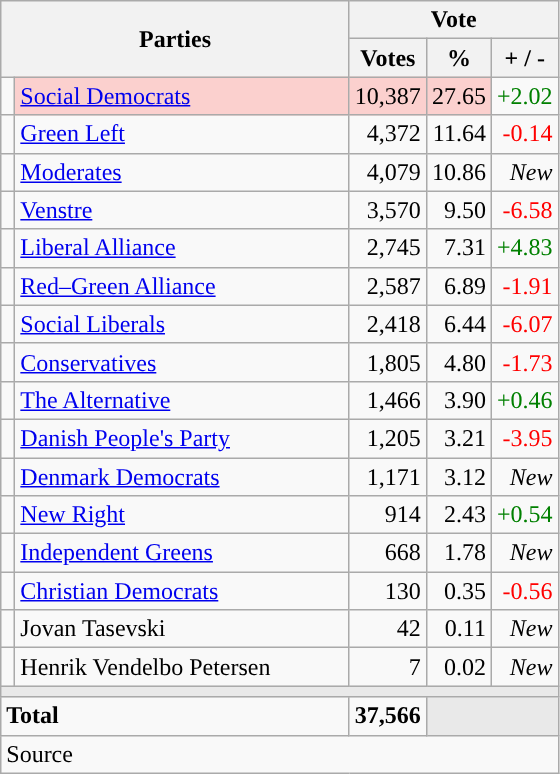<table class="wikitable" style="text-align:right;">
<tr>
<th style="text-align:centre;" rowspan="2" colspan="2" width="225">Parties</th>
<th colspan="3">Vote</th>
</tr>
<tr>
<th width="15">Votes</th>
<th width="15">%</th>
<th width="15">+ / -</th>
</tr>
<tr>
<td width="2" style="color:inherit;background:"></td>
<td bgcolor=#fbd0ce  align="left"><a href='#'>Social Democrats</a></td>
<td bgcolor=#fbd0ce>10,387</td>
<td bgcolor=#fbd0ce>27.65</td>
<td style=color:green;>+2.02</td>
</tr>
<tr>
<td width="2" style="color:inherit;background:"></td>
<td align="left"><a href='#'>Green Left</a></td>
<td>4,372</td>
<td>11.64</td>
<td style=color:red;>-0.14</td>
</tr>
<tr>
<td width="2" style="color:inherit;background:"></td>
<td align="left"><a href='#'>Moderates</a></td>
<td>4,079</td>
<td>10.86</td>
<td><em>New</em></td>
</tr>
<tr>
<td width="2" style="color:inherit;background:"></td>
<td align="left"><a href='#'>Venstre</a></td>
<td>3,570</td>
<td>9.50</td>
<td style=color:red;>-6.58</td>
</tr>
<tr>
<td width="2" style="color:inherit;background:"></td>
<td align="left"><a href='#'>Liberal Alliance</a></td>
<td>2,745</td>
<td>7.31</td>
<td style=color:green;>+4.83</td>
</tr>
<tr>
<td width="2" style="color:inherit;background:"></td>
<td align="left"><a href='#'>Red–Green Alliance</a></td>
<td>2,587</td>
<td>6.89</td>
<td style=color:red;>-1.91</td>
</tr>
<tr>
<td width="2" style="color:inherit;background:"></td>
<td align="left"><a href='#'>Social Liberals</a></td>
<td>2,418</td>
<td>6.44</td>
<td style=color:red;>-6.07</td>
</tr>
<tr>
<td width="2" style="color:inherit;background:"></td>
<td align="left"><a href='#'>Conservatives</a></td>
<td>1,805</td>
<td>4.80</td>
<td style=color:red;>-1.73</td>
</tr>
<tr>
<td width="2" style="color:inherit;background:"></td>
<td align="left"><a href='#'>The Alternative</a></td>
<td>1,466</td>
<td>3.90</td>
<td style=color:green;>+0.46</td>
</tr>
<tr>
<td width="2" style="color:inherit;background:"></td>
<td align="left"><a href='#'>Danish People's Party</a></td>
<td>1,205</td>
<td>3.21</td>
<td style=color:red;>-3.95</td>
</tr>
<tr>
<td width="2" style="color:inherit;background:"></td>
<td align="left"><a href='#'>Denmark Democrats</a></td>
<td>1,171</td>
<td>3.12</td>
<td><em>New</em></td>
</tr>
<tr>
<td width="2" style="color:inherit;background:"></td>
<td align="left"><a href='#'>New Right</a></td>
<td>914</td>
<td>2.43</td>
<td style=color:green;>+0.54</td>
</tr>
<tr>
<td width="2" style="color:inherit;background:"></td>
<td align="left"><a href='#'>Independent Greens</a></td>
<td>668</td>
<td>1.78</td>
<td><em>New</em></td>
</tr>
<tr>
<td width="2" style="color:inherit;background:"></td>
<td align="left"><a href='#'>Christian Democrats</a></td>
<td>130</td>
<td>0.35</td>
<td style=color:red;>-0.56</td>
</tr>
<tr>
<td width="2" style="color:inherit;background:"></td>
<td align="left">Jovan Tasevski</td>
<td>42</td>
<td>0.11</td>
<td><em>New</em></td>
</tr>
<tr>
<td width="2" style="color:inherit;background:"></td>
<td align="left">Henrik Vendelbo Petersen</td>
<td>7</td>
<td>0.02</td>
<td><em>New</em></td>
</tr>
<tr>
<td colspan="7" bgcolor="#E9E9E9"></td>
</tr>
<tr>
<td align="left" colspan="2"><strong>Total</strong></td>
<td><strong>37,566</strong></td>
<td bgcolor="#E9E9E9" colspan="2"></td>
</tr>
<tr>
<td align="left" colspan="6">Source</td>
</tr>
</table>
